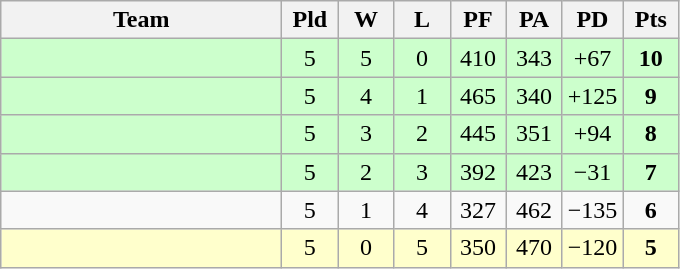<table class=wikitable style="text-align:center">
<tr>
<th width=180>Team</th>
<th width=30>Pld</th>
<th width=30>W</th>
<th width=30>L</th>
<th width=30>PF</th>
<th width=30>PA</th>
<th width=30>PD</th>
<th width=30>Pts</th>
</tr>
<tr bgcolor="#ccffcc">
<td align="left"></td>
<td>5</td>
<td>5</td>
<td>0</td>
<td>410</td>
<td>343</td>
<td>+67</td>
<td><strong>10</strong></td>
</tr>
<tr bgcolor="#ccffcc">
<td align="left"></td>
<td>5</td>
<td>4</td>
<td>1</td>
<td>465</td>
<td>340</td>
<td>+125</td>
<td><strong>9</strong></td>
</tr>
<tr bgcolor="#ccffcc">
<td align="left"></td>
<td>5</td>
<td>3</td>
<td>2</td>
<td>445</td>
<td>351</td>
<td>+94</td>
<td><strong>8</strong></td>
</tr>
<tr bgcolor="#ccffcc">
<td align="left"></td>
<td>5</td>
<td>2</td>
<td>3</td>
<td>392</td>
<td>423</td>
<td>−31</td>
<td><strong>7</strong></td>
</tr>
<tr>
<td align="left"></td>
<td>5</td>
<td>1</td>
<td>4</td>
<td>327</td>
<td>462</td>
<td>−135</td>
<td><strong>6</strong></td>
</tr>
<tr bgcolor="#ffffcc">
<td align="left"></td>
<td>5</td>
<td>0</td>
<td>5</td>
<td>350</td>
<td>470</td>
<td>−120</td>
<td><strong>5</strong></td>
</tr>
</table>
